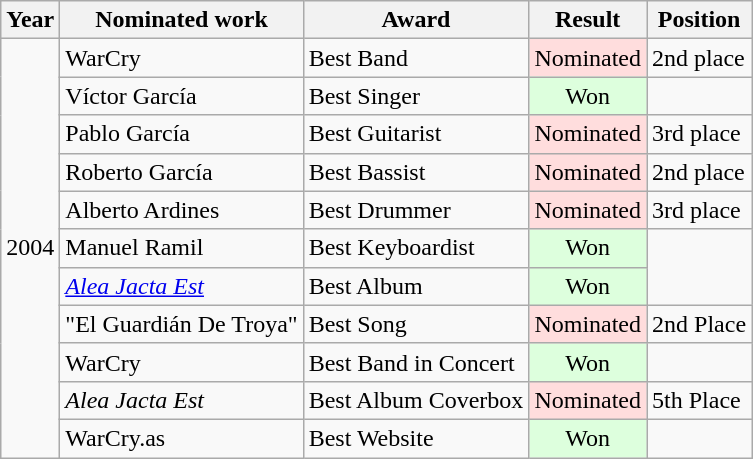<table class="wikitable">
<tr>
<th>Year</th>
<th>Nominated work</th>
<th>Award</th>
<th>Result</th>
<th>Position</th>
</tr>
<tr>
<td rowspan="11">2004</td>
<td>WarCry</td>
<td>Best Band</td>
<td align="center" style="background: #ffdddd">Nominated</td>
<td>2nd place</td>
</tr>
<tr>
<td>Víctor García</td>
<td>Best Singer</td>
<td align="center" style="background: #ddffdd">Won</td>
</tr>
<tr>
<td>Pablo García</td>
<td>Best Guitarist</td>
<td align="center" style="background: #ffdddd">Nominated</td>
<td>3rd place</td>
</tr>
<tr>
<td>Roberto García</td>
<td>Best Bassist</td>
<td align="center" style="background: #ffdddd">Nominated</td>
<td>2nd place</td>
</tr>
<tr>
<td>Alberto Ardines</td>
<td>Best Drummer</td>
<td align="center" style="background: #ffdddd">Nominated</td>
<td>3rd place</td>
</tr>
<tr>
<td>Manuel Ramil</td>
<td>Best Keyboardist</td>
<td align="center" style="background: #ddffdd">Won</td>
</tr>
<tr>
<td><em><a href='#'>Alea Jacta Est</a></em></td>
<td>Best Album</td>
<td align="center" style="background: #ddffdd">Won</td>
</tr>
<tr>
<td>"El Guardián De Troya"</td>
<td>Best Song</td>
<td align="center" style="background: #ffdddd">Nominated</td>
<td>2nd Place</td>
</tr>
<tr>
<td>WarCry</td>
<td>Best Band in Concert</td>
<td align="center" style="background: #ddffdd">Won</td>
</tr>
<tr>
<td><em>Alea Jacta Est</em></td>
<td>Best Album Coverbox</td>
<td align="center" style="background: #ffdddd">Nominated</td>
<td>5th Place</td>
</tr>
<tr>
<td>WarCry.as</td>
<td>Best Website</td>
<td align="center" style="background: #ddffdd">Won</td>
</tr>
</table>
